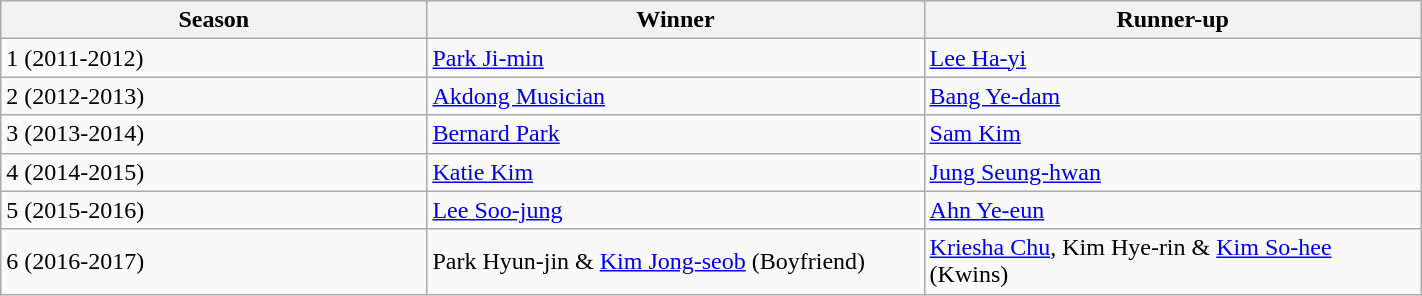<table class="wikitable" width="75%" cellpadding="6" style="margin: 1em auto 1em auto">
<tr>
<th width="30%">Season</th>
<th width="35%" align="center">Winner</th>
<th width="35%">Runner-up</th>
</tr>
<tr>
<td>1 (2011-2012)</td>
<td><a href='#'>Park Ji-min</a></td>
<td><a href='#'>Lee Ha-yi</a></td>
</tr>
<tr>
<td>2 (2012-2013)</td>
<td><a href='#'>Akdong Musician</a></td>
<td><a href='#'>Bang Ye-dam</a></td>
</tr>
<tr>
<td>3 (2013-2014)</td>
<td><a href='#'>Bernard Park</a></td>
<td><a href='#'>Sam Kim</a></td>
</tr>
<tr>
<td>4 (2014-2015)</td>
<td><a href='#'>Katie Kim</a></td>
<td><a href='#'>Jung Seung-hwan</a></td>
</tr>
<tr>
<td>5 (2015-2016)</td>
<td><a href='#'>Lee Soo-jung</a></td>
<td><a href='#'>Ahn Ye-eun</a></td>
</tr>
<tr>
<td>6 (2016-2017)</td>
<td>Park Hyun-jin & <a href='#'>Kim Jong-seob</a> (Boyfriend)</td>
<td><a href='#'>Kriesha Chu</a>, Kim Hye-rin & <a href='#'>Kim So-hee</a> (Kwins)</td>
</tr>
</table>
